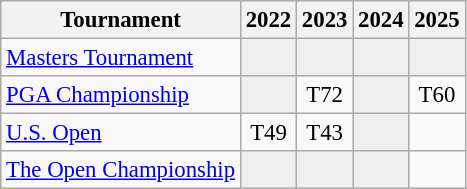<table class="wikitable" style="font-size:95%;text-align:center;">
<tr>
<th>Tournament</th>
<th>2022</th>
<th>2023</th>
<th>2024</th>
<th>2025</th>
</tr>
<tr>
<td align=left><a href='#'>Masters Tournament</a></td>
<td style="background:#eeeeee;"></td>
<td style="background:#eeeeee;"></td>
<td style="background:#eeeeee;"></td>
<td style="background:#eeeeee;"></td>
</tr>
<tr>
<td align=left><a href='#'>PGA Championship</a></td>
<td style="background:#eeeeee;"></td>
<td>T72</td>
<td style="background:#eeeeee;"></td>
<td>T60</td>
</tr>
<tr>
<td align=left><a href='#'>U.S. Open</a></td>
<td>T49</td>
<td>T43</td>
<td style="background:#eeeeee;"></td>
<td></td>
</tr>
<tr>
<td align=left><a href='#'>The Open Championship</a></td>
<td style="background:#eeeeee;"></td>
<td style="background:#eeeeee;"></td>
<td style="background:#eeeeee;"></td>
<td></td>
</tr>
</table>
